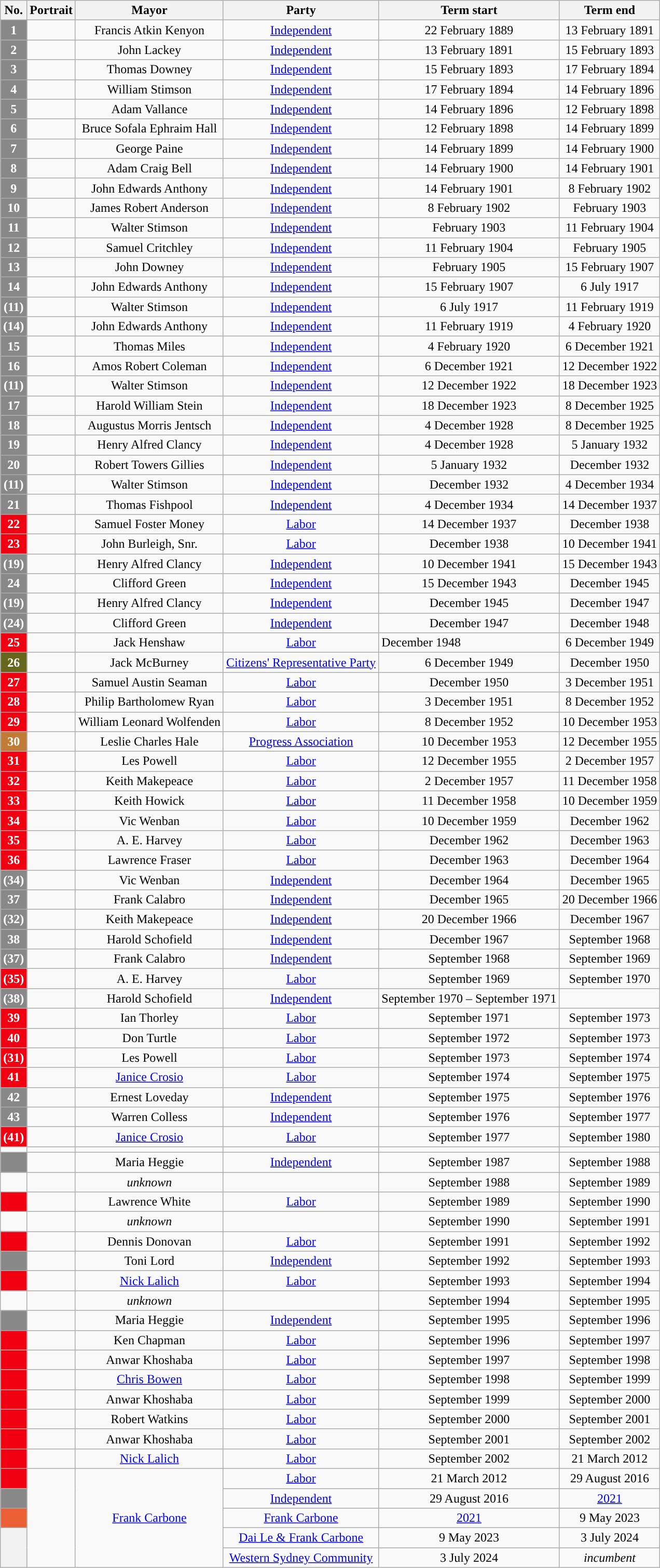<table class="wikitable">
<tr>
<th>No.</th>
<th>Portrait</th>
<th>Mayor</th>
<th>Party</th>
<th>Term start</th>
<th>Term end</th>
</tr>
<tr>
<th style="background:#888888; color:white">1</th>
<td align="center"></td>
<td align=center>Francis Atkin Kenyon</td>
<td align=center><a href='#'>Independent</a></td>
<td align=center>22 February 1889</td>
<td align=center>13 February 1891</td>
</tr>
<tr>
<th style="background:#888888; color:white">2</th>
<td align="center"></td>
<td align=center>John Lackey</td>
<td align=center><a href='#'>Independent</a></td>
<td align=center>13 February 1891</td>
<td align=center>15 February 1893</td>
</tr>
<tr>
<th style="background:#888888; color:white">3</th>
<td align="center"></td>
<td align=center>Thomas Downey</td>
<td align=center><a href='#'>Independent</a></td>
<td align=center>15 February 1893</td>
<td align=center>17 February 1894</td>
</tr>
<tr>
<th style="background:#888888; color:white">4</th>
<td align="center"></td>
<td align=center>William Stimson</td>
<td align=center><a href='#'>Independent</a></td>
<td align=center>17 February 1894</td>
<td align=center>14 February 1896</td>
</tr>
<tr>
<th style="background:#888888; color:white">5</th>
<td align="center"></td>
<td align=center>Adam Vallance</td>
<td align=center><a href='#'>Independent</a></td>
<td align=center>14 February 1896</td>
<td align=center>12 February 1898</td>
</tr>
<tr>
<th style="background:#888888; color:white">6</th>
<td align="center"></td>
<td align=center>Bruce Sofala Ephraim Hall</td>
<td align=center><a href='#'>Independent</a></td>
<td align=center>12 February 1898</td>
<td align=center>14 February 1899</td>
</tr>
<tr>
<th style="background:#888888; color:white">7</th>
<td align="center"></td>
<td align=center>George Paine</td>
<td align=center><a href='#'>Independent</a></td>
<td align=center>14 February 1899</td>
<td align=center>14 February 1900</td>
</tr>
<tr>
<th style="background:#888888; color:white">8</th>
<td align="center"></td>
<td align=center>Adam Craig Bell</td>
<td align=center><a href='#'>Independent</a></td>
<td align=center>14 February 1900</td>
<td align=center>14 February 1901</td>
</tr>
<tr>
<th style="background:#888888; color:white">9</th>
<td align="center"></td>
<td align=center>John Edwards Anthony</td>
<td align=center><a href='#'>Independent</a></td>
<td align=center>14 February 1901</td>
<td align=center>8 February 1902</td>
</tr>
<tr>
<th style="background:#888888; color:white">10</th>
<td align="center"></td>
<td align=center>James Robert Anderson</td>
<td align=center><a href='#'>Independent</a></td>
<td align=center>8 February 1902</td>
<td align=center>February 1903</td>
</tr>
<tr>
<th style="background:#888888; color:white">11</th>
<td align="center"></td>
<td align=center>Walter Stimson</td>
<td align=center><a href='#'>Independent</a></td>
<td align=center>February 1903</td>
<td align=center>11 February 1904</td>
</tr>
<tr>
<th style="background:#888888; color:white">12</th>
<td align="center"></td>
<td align=center>Samuel Critchley</td>
<td align=center><a href='#'>Independent</a></td>
<td align=center>11 February 1904</td>
<td align=center>February 1905</td>
</tr>
<tr>
<th style="background:#888888; color:white">13</th>
<td align="center"></td>
<td align=center>John Downey</td>
<td align=center><a href='#'>Independent</a></td>
<td align=center>February 1905</td>
<td align=center>15 February 1907</td>
</tr>
<tr>
<th style="background:#888888; color:white">14</th>
<td align="center"></td>
<td align=center>John Edwards Anthony</td>
<td align=center><a href='#'>Independent</a></td>
<td align=center>15 February 1907</td>
<td align=center>6 July 1917</td>
</tr>
<tr>
<th style="background:#888888; color:white">(11)</th>
<td align="center"></td>
<td align=center>Walter Stimson</td>
<td align=center><a href='#'>Independent</a></td>
<td align=center>6 July 1917</td>
<td align=center>11 February 1919</td>
</tr>
<tr>
<th style="background:#888888; color:white">(14)</th>
<td align="center"></td>
<td align=center>John Edwards Anthony</td>
<td align=center><a href='#'>Independent</a></td>
<td align=center>11 February 1919</td>
<td align=center>4 February 1920</td>
</tr>
<tr>
<th style="background:#888888; color:white">15</th>
<td align="center"></td>
<td align=center>Thomas Miles</td>
<td align=center><a href='#'>Independent</a></td>
<td align=center>4 February 1920</td>
<td align=center>6 December 1921</td>
</tr>
<tr>
<th style="background:#888888; color:white">16</th>
<td align="center"></td>
<td align=center>Amos Robert Coleman</td>
<td align=center><a href='#'>Independent</a></td>
<td align=center>6 December 1921</td>
<td align=center>12 December 1922</td>
</tr>
<tr>
<th style="background:#888888; color:white">(11)</th>
<td align="center"></td>
<td align=center>Walter Stimson</td>
<td align=center><a href='#'>Independent</a></td>
<td align=center>12 December 1922</td>
<td align=center>18 December 1923</td>
</tr>
<tr>
<th style="background:#888888; color:white">17</th>
<td align="center"></td>
<td align=center>Harold William Stein</td>
<td align=center><a href='#'>Independent</a></td>
<td align=center>18 December 1923</td>
<td align=center>8 December 1925</td>
</tr>
<tr>
<th style="background:#888888; color:white">18</th>
<td align="center"></td>
<td align=center>Augustus Morris Jentsch</td>
<td align=center><a href='#'>Independent</a></td>
<td align=center>4 December 1928</td>
<td align=center>8 December 1925</td>
</tr>
<tr>
<th style="background:#888888; color:white">19</th>
<td align="center"></td>
<td align=center>Henry Alfred Clancy</td>
<td align=center><a href='#'>Independent</a></td>
<td align=center>4 December 1928</td>
<td align=center>5 January 1932</td>
</tr>
<tr>
<th style="background:#888888; color:white">20</th>
<td align="center"></td>
<td align=center>Robert Towers Gillies</td>
<td align=center><a href='#'>Independent</a></td>
<td align=center>5 January 1932</td>
<td align=center>December 1932</td>
</tr>
<tr>
<th style="background:#888888; color:white">(11)</th>
<td align="center"></td>
<td align=center>Walter Stimson</td>
<td align=center><a href='#'>Independent</a></td>
<td align=center>December 1932</td>
<td align=center>4 December 1934</td>
</tr>
<tr>
<th style="background:#888888; color:white">21</th>
<td align="center"></td>
<td align=center>Thomas Fishpool</td>
<td align=center><a href='#'>Independent</a></td>
<td align=center>4 December 1934</td>
<td align=center>14 December 1937</td>
</tr>
<tr>
<th style="background:#F00011; color:white">22</th>
<td align="center"></td>
<td align=center>Samuel Foster Money</td>
<td align=center><a href='#'>Labor</a></td>
<td align=center>14 December 1937</td>
<td align=center>December 1938</td>
</tr>
<tr>
<th style="background:#F00011; color:white">23</th>
<td align="center"></td>
<td align=center>John Burleigh, Snr.</td>
<td align=center><a href='#'>Labor</a></td>
<td align=center>December 1938</td>
<td align=center>10 December 1941</td>
</tr>
<tr>
<th style="background:#888888; color:white">(19)</th>
<td align="center"></td>
<td align=center>Henry Alfred Clancy</td>
<td align=center><a href='#'>Independent</a></td>
<td align=center>10 December 1941</td>
<td align=center>15 December 1943</td>
</tr>
<tr>
<th style="background:#888888; color:white">24</th>
<td align="center"></td>
<td align=center>Clifford Green</td>
<td align=center><a href='#'>Independent</a></td>
<td align=center>15 December 1943</td>
<td align=center>December 1945</td>
</tr>
<tr>
<th style="background:#888888; color:white">(19)</th>
<td align="center"></td>
<td align=center>Henry Alfred Clancy</td>
<td align=center><a href='#'>Independent</a></td>
<td align=center>December 1945</td>
<td align=center>December 1947</td>
</tr>
<tr>
<th style="background:#888888; color:white">(24)</th>
<td align="center"></td>
<td align=center>Clifford Green</td>
<td align=center><a href='#'>Independent</a></td>
<td align=center>December 1947</td>
<td align=center>December 1948</td>
</tr>
<tr>
<th style="background:#F00011; color:white">25</th>
<td align="center"></td>
<td align=center>Jack Henshaw</td>
<td align=center><a href='#'>Labor</a></td>
<td>December 1948</td>
<td align=center>6 December 1949</td>
</tr>
<tr>
<th style="background:#66661C; color:white">26</th>
<td align="center"></td>
<td align=center>Jack McBurney</td>
<td align=center><a href='#'>Citizens' Representative Party</a></td>
<td align=center>6 December 1949</td>
<td align=center>December 1950</td>
</tr>
<tr>
<th style="background:#F00011; color:white">27</th>
<td align="center"></td>
<td align=center>Samuel Austin Seaman</td>
<td align=center><a href='#'>Labor</a></td>
<td align=center>December 1950</td>
<td align=center>3 December 1951</td>
</tr>
<tr>
<th style="background:#F00011; color:white">28</th>
<td align="center"></td>
<td align=center>Philip Bartholomew Ryan</td>
<td align=center><a href='#'>Labor</a></td>
<td align=center>3 December 1951</td>
<td align=center>8 December 1952</td>
</tr>
<tr>
<th style="background:#F00011; color:white">29</th>
<td align="center"></td>
<td align=center>William Leonard Wolfenden</td>
<td align=center><a href='#'>Labor</a></td>
<td align=center>8 December 1952</td>
<td align=center>10 December 1953</td>
</tr>
<tr>
<th style="background:#C07B37; color:white">30</th>
<td align="center"></td>
<td align=center>Leslie Charles Hale</td>
<td align=center><a href='#'>Progress Association</a></td>
<td align=center>10 December 1953</td>
<td align=center>12 December 1955</td>
</tr>
<tr>
<th style="background:#F00011; color:white">31</th>
<td align="center"></td>
<td align=center>Les Powell</td>
<td align=center><a href='#'>Labor</a></td>
<td align=center>12 December 1955</td>
<td align=center>2 December 1957</td>
</tr>
<tr>
<th style="background:#F00011; color:white">32</th>
<td align="center"></td>
<td align=center>Keith Makepeace</td>
<td align=center><a href='#'>Labor</a></td>
<td align=center>2 December 1957</td>
<td align=center>11 December 1958</td>
</tr>
<tr>
<th style="background:#F00011; color:white">33</th>
<td align="center"></td>
<td align=center>Keith Howick</td>
<td align=center><a href='#'>Labor</a></td>
<td align=center>11 December 1958</td>
<td align=center>10 December 1959</td>
</tr>
<tr>
<th style="background:#F00011; color:white">34</th>
<td align="center"></td>
<td align=center>Vic Wenban</td>
<td align=center><a href='#'>Labor</a></td>
<td align=center>10 December 1959</td>
<td align=center>December 1962</td>
</tr>
<tr>
<th style="background:#F00011; color:white">35</th>
<td align="center"></td>
<td align=center>A. E. Harvey</td>
<td align=center><a href='#'>Labor</a></td>
<td align=center>December 1962</td>
<td align=center>December 1963</td>
</tr>
<tr>
<th style="background:#F00011; color:white">36</th>
<td align="center"></td>
<td align=center>Lawrence Fraser</td>
<td align=center><a href='#'>Labor</a></td>
<td align=center>December 1963</td>
<td align=center>December 1964</td>
</tr>
<tr>
<th style="background:#888888; color:white">(34)</th>
<td align="center"></td>
<td align=center>Vic Wenban</td>
<td align=center><a href='#'>Independent</a></td>
<td align=center>December 1964</td>
<td align=center>December 1965</td>
</tr>
<tr>
<th style="background:#888888; color:white">37</th>
<td align="center"></td>
<td align=center>Frank Calabro</td>
<td align=center><a href='#'>Independent</a></td>
<td align=center>December 1965</td>
<td align=center>20 December 1966</td>
</tr>
<tr>
<th style="background:#888888; color:white">(32)</th>
<td align="center"></td>
<td align=center>Keith Makepeace</td>
<td align=center><a href='#'>Independent</a></td>
<td align=center>20 December 1966</td>
<td align=center>December 1967</td>
</tr>
<tr>
<th style="background:#888888; color:white">38</th>
<td align="center"></td>
<td align=center>Harold Schofield</td>
<td align=center><a href='#'>Independent</a></td>
<td align=center>December 1967</td>
<td align=center>September 1968</td>
</tr>
<tr>
<th style="background:#888888; color:white">(37)</th>
<td align="center"></td>
<td align=center>Frank Calabro</td>
<td align=center><a href='#'>Independent</a></td>
<td align=center>September 1968</td>
<td align=center>September 1969</td>
</tr>
<tr>
<th style="background:#F00011; color:white">(35)</th>
<td align="center"></td>
<td align=center>A. E. Harvey</td>
<td align=center><a href='#'>Labor</a></td>
<td align=center>September 1969</td>
<td align=center>September 1970</td>
</tr>
<tr>
<th style="background:#888888; color:white">(38)</th>
<td align="center"></td>
<td align=center>Harold Schofield</td>
<td align=center><a href='#'>Independent</a></td>
<td>September 1970 – September 1971</td>
<td></td>
</tr>
<tr>
<th style="background:#F00011; color:white">39</th>
<td align="center"></td>
<td align=center>Ian Thorley</td>
<td align=center><a href='#'>Labor</a></td>
<td align=center>September 1971</td>
<td align=center>September 1973</td>
</tr>
<tr>
<th style="background:#F00011; color:white">40</th>
<td align="center"></td>
<td align=center>Don Turtle</td>
<td align=center><a href='#'>Labor</a></td>
<td align=center>September 1972</td>
<td align=center>September 1973</td>
</tr>
<tr>
<th style="background:#F00011; color:white">(31)</th>
<td align="center"></td>
<td align=center>Les Powell</td>
<td align=center><a href='#'>Labor</a></td>
<td align=center>September 1973</td>
<td align=center>September 1974</td>
</tr>
<tr>
<th style="background:#F00011; color:white">41</th>
<td align="center"></td>
<td align=center><a href='#'>Janice Crosio</a></td>
<td align=center><a href='#'>Labor</a></td>
<td align=center>September 1974</td>
<td align=center>September 1975</td>
</tr>
<tr>
<th style="background:#888888; color:white">42</th>
<td align="center"></td>
<td align=center>Ernest Loveday</td>
<td align=center><a href='#'>Independent</a></td>
<td align=center>September 1975</td>
<td align=center>September 1976</td>
</tr>
<tr>
<th style="background:#888888; color:white">43</th>
<td align="center"></td>
<td align=center>Warren Colless</td>
<td align=center><a href='#'>Independent</a></td>
<td align=center>September 1976</td>
<td align=center>September 1977</td>
</tr>
<tr>
<th style="background:#F00011; color:white">(41)</th>
<td align="center"></td>
<td align=center><a href='#'>Janice Crosio</a></td>
<td align=center><a href='#'>Labor</a></td>
<td align=center>September 1977</td>
<td align=center>September 1980</td>
</tr>
<tr>
<td></td>
<td></td>
<td></td>
<td></td>
<td></td>
<td></td>
</tr>
<tr>
<th style="background:#888888; color:white"></th>
<td align="center"></td>
<td align=center>Maria Heggie</td>
<td align=center><a href='#'>Independent</a></td>
<td align=center>September 1987</td>
<td align=center>September 1988</td>
</tr>
<tr>
<td></td>
<td align="center"></td>
<td align=center><em>unknown</em></td>
<td></td>
<td align=center>September 1988</td>
<td align=center>September 1989</td>
</tr>
<tr>
<th style="background:#F00011; color:white"></th>
<td align="center"></td>
<td align=center>Lawrence White</td>
<td align=center><a href='#'>Labor</a></td>
<td align=center>September 1989</td>
<td align=center>September 1990</td>
</tr>
<tr>
<td></td>
<td></td>
<td align=center><em>unknown</em></td>
<td></td>
<td align=center>September 1990</td>
<td align=center>September 1991</td>
</tr>
<tr>
<th style="background:#F00011; color:white"></th>
<td align="center"></td>
<td align=center>Dennis Donovan</td>
<td align=center><a href='#'>Labor</a></td>
<td align=center>September 1991</td>
<td align=center>September 1992</td>
</tr>
<tr>
<th style="background:#888888; color:white"></th>
<td align="center"></td>
<td align=center>Toni Lord</td>
<td align=center><a href='#'>Independent</a></td>
<td align=center>September 1992</td>
<td align=center>September 1993</td>
</tr>
<tr>
<th style="background:#F00011; color:white"></th>
<td align="center"></td>
<td align=center><a href='#'>Nick Lalich</a></td>
<td align=center><a href='#'>Labor</a></td>
<td align=center>September 1993</td>
<td align=center>September 1994</td>
</tr>
<tr>
<td></td>
<td align="center"></td>
<td align=center><em>unknown</em></td>
<td></td>
<td align=center>September 1994</td>
<td align=center>September 1995</td>
</tr>
<tr>
<th style="background:#888888; color:white"></th>
<td align="center"></td>
<td align=center>Maria Heggie</td>
<td align=center><a href='#'>Independent</a></td>
<td align=center>September 1995</td>
<td align=center>September 1996</td>
</tr>
<tr>
<th style="background:#F00011; color:white"></th>
<td align="center"></td>
<td align=center>Ken Chapman</td>
<td align=center><a href='#'>Labor</a></td>
<td align=center>September 1996</td>
<td align=center>September 1997</td>
</tr>
<tr>
<th style="background:#F00011; color:white"></th>
<td align="center"></td>
<td align=center>Anwar Khoshaba</td>
<td align=center><a href='#'>Labor</a></td>
<td align=center>September 1997</td>
<td align=center>September 1998</td>
</tr>
<tr>
<th style="background:#F00011; color:white"></th>
<td align="center"></td>
<td align=center><a href='#'>Chris Bowen</a></td>
<td align=center><a href='#'>Labor</a></td>
<td align=center>September 1998</td>
<td align=center>September 1999</td>
</tr>
<tr>
<th style="background:#F00011; color:white"></th>
<td align="center"></td>
<td align=center>Anwar Khoshaba</td>
<td align=center><a href='#'>Labor</a></td>
<td align=center>September 1999</td>
<td align=center>September 2000</td>
</tr>
<tr>
<th style="background:#F00011; color:white"></th>
<td align="center"></td>
<td align=center>Robert Watkins</td>
<td align=center><a href='#'>Labor</a></td>
<td align=center>September 2000</td>
<td align=center>September 2001</td>
</tr>
<tr>
<th style="background:#F00011; color:white"></th>
<td align="center"></td>
<td align=center>Anwar Khoshaba </td>
<td align=center><a href='#'>Labor</a></td>
<td align=center>September 2001</td>
<td align=center>September 2002</td>
</tr>
<tr>
<th style="background:#F00011; color:white"></th>
<td align="center"></td>
<td align=center><a href='#'>Nick Lalich</a></td>
<td align=center><a href='#'>Labor</a></td>
<td align=center>September 2002</td>
<td align=center>21 March 2012</td>
</tr>
<tr>
<th style="background:#F00011; color:white"></th>
<td rowspan=5; align="center"></td>
<td rowspan=5; align=center><a href='#'>Frank Carbone</a></td>
<td align=center><a href='#'>Labor</a></td>
<td align=center>21 March 2012</td>
<td align=center>29 August 2016</td>
</tr>
<tr>
<th style="background:#888888; color:white"></th>
<td align=center><a href='#'>Independent</a></td>
<td align=center>29 August 2016</td>
<td align=center><a href='#'>2021</a></td>
</tr>
<tr>
<th style="background:#EC5E33; color:white"></th>
<td align=center><a href='#'>Frank Carbone</a></td>
<td align=center><a href='#'>2021</a></td>
<td align=center>9 May 2023</td>
</tr>
<tr>
<th rowspan=2; style="background:"></th>
<td align=center><a href='#'>Dai Le & Frank Carbone</a></td>
<td align=center>9 May 2023</td>
<td align=center>3 July 2024</td>
</tr>
<tr>
<td align=center><a href='#'>Western Sydney Community</a></td>
<td align=center>3 July 2024</td>
<td align=center><em>incumbent</em></td>
</tr>
</table>
